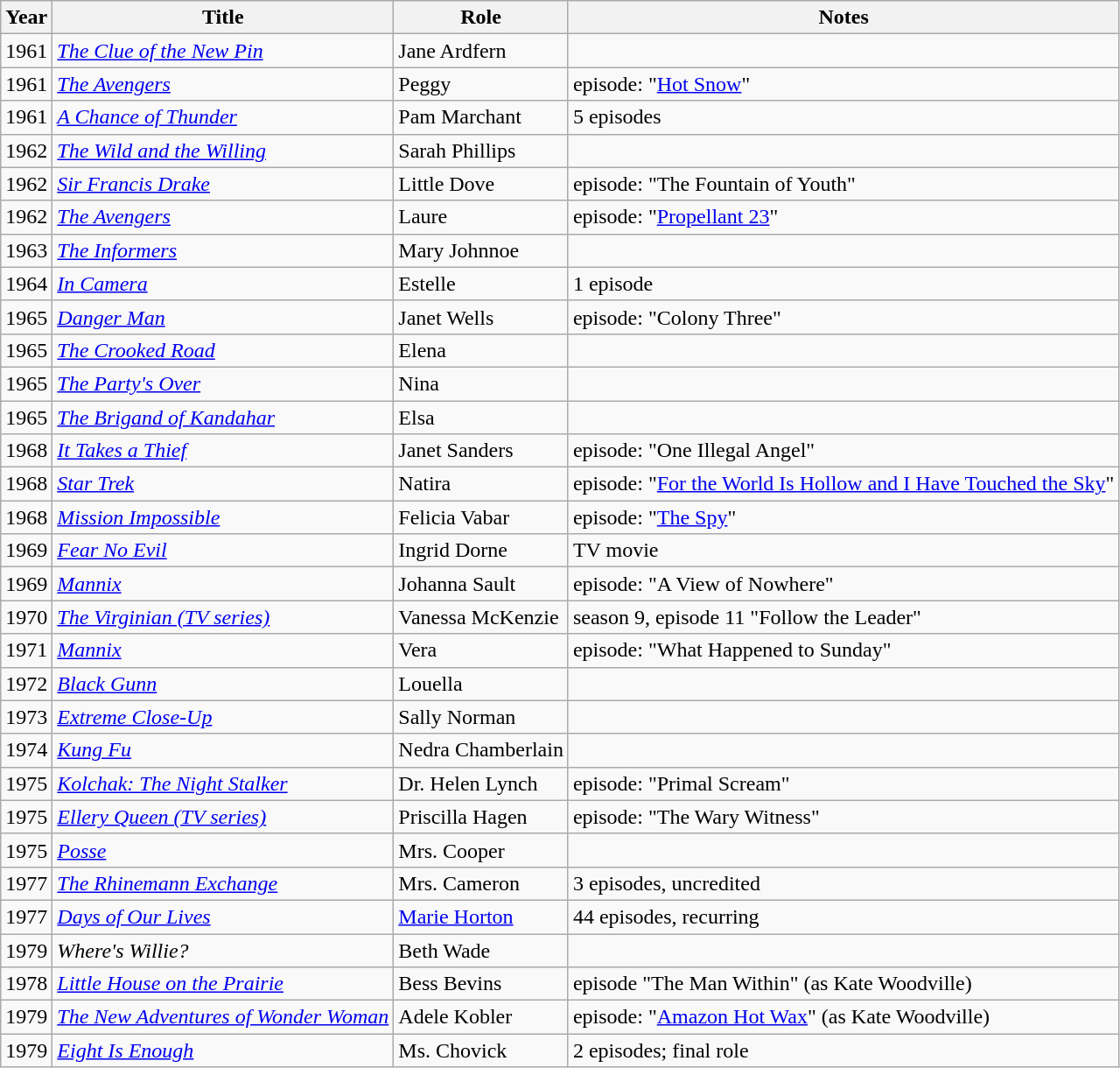<table class="wikitable">
<tr>
<th>Year</th>
<th>Title</th>
<th>Role</th>
<th>Notes</th>
</tr>
<tr>
<td>1961</td>
<td><em><a href='#'>The Clue of the New Pin</a></em></td>
<td>Jane Ardfern</td>
<td></td>
</tr>
<tr>
<td>1961</td>
<td><em><a href='#'>The Avengers</a></em></td>
<td>Peggy</td>
<td>episode: "<a href='#'>Hot Snow</a>"</td>
</tr>
<tr>
<td>1961</td>
<td><em><a href='#'>A Chance of Thunder</a></em></td>
<td>Pam Marchant</td>
<td>5 episodes</td>
</tr>
<tr>
<td>1962</td>
<td><em><a href='#'>The Wild and the Willing</a></em></td>
<td>Sarah Phillips</td>
<td></td>
</tr>
<tr>
<td>1962</td>
<td><em><a href='#'>Sir Francis Drake</a> </em></td>
<td>Little Dove</td>
<td>episode: "The Fountain of Youth"</td>
</tr>
<tr>
<td>1962</td>
<td><em><a href='#'>The Avengers</a></em></td>
<td>Laure</td>
<td>episode: "<a href='#'>Propellant 23</a>"</td>
</tr>
<tr>
<td>1963</td>
<td><em><a href='#'>The Informers</a></em></td>
<td>Mary Johnnoe</td>
<td></td>
</tr>
<tr>
<td>1964</td>
<td><em><a href='#'>In Camera</a></em></td>
<td>Estelle</td>
<td>1 episode</td>
</tr>
<tr>
<td>1965</td>
<td><em><a href='#'>Danger Man</a></em></td>
<td>Janet Wells</td>
<td>episode: "Colony Three"</td>
</tr>
<tr>
<td>1965</td>
<td><em><a href='#'>The Crooked Road</a></em></td>
<td>Elena</td>
<td></td>
</tr>
<tr>
<td>1965</td>
<td><em><a href='#'>The Party's Over</a></em></td>
<td>Nina</td>
<td></td>
</tr>
<tr>
<td>1965</td>
<td><em><a href='#'>The Brigand of Kandahar</a></em></td>
<td>Elsa</td>
<td></td>
</tr>
<tr>
<td>1968</td>
<td><em><a href='#'>It Takes a Thief</a></em></td>
<td>Janet Sanders</td>
<td>episode: "One Illegal Angel"</td>
</tr>
<tr>
<td>1968</td>
<td><em><a href='#'>Star Trek</a></em></td>
<td>Natira</td>
<td>episode: "<a href='#'>For the World Is Hollow and I Have Touched the Sky</a>"</td>
</tr>
<tr>
<td>1968</td>
<td><em><a href='#'>Mission Impossible</a></em></td>
<td>Felicia Vabar</td>
<td>episode: "<a href='#'>The Spy</a>"</td>
</tr>
<tr>
<td>1969</td>
<td><em><a href='#'>Fear No Evil</a></em></td>
<td>Ingrid Dorne</td>
<td>TV movie</td>
</tr>
<tr>
<td>1969</td>
<td><em><a href='#'>Mannix</a></em></td>
<td>Johanna Sault</td>
<td>episode: "A View of Nowhere"</td>
</tr>
<tr>
<td>1970</td>
<td><em><a href='#'>The Virginian (TV series)</a></em></td>
<td>Vanessa McKenzie</td>
<td>season 9, episode 11 "Follow the Leader"</td>
</tr>
<tr>
<td>1971</td>
<td><em><a href='#'>Mannix</a></em></td>
<td>Vera</td>
<td>episode: "What Happened to Sunday"</td>
</tr>
<tr>
<td>1972</td>
<td><em><a href='#'>Black Gunn</a></em></td>
<td>Louella</td>
<td></td>
</tr>
<tr>
<td>1973</td>
<td><em><a href='#'>Extreme Close-Up</a></em></td>
<td>Sally Norman</td>
<td></td>
</tr>
<tr>
<td>1974</td>
<td><em><a href='#'>Kung Fu</a></em></td>
<td>Nedra Chamberlain</td>
<td></td>
</tr>
<tr>
<td>1975</td>
<td><em><a href='#'>Kolchak: The Night Stalker</a></em></td>
<td>Dr. Helen Lynch</td>
<td>episode: "Primal Scream"</td>
</tr>
<tr>
<td>1975</td>
<td><em><a href='#'>Ellery Queen (TV series)</a></em></td>
<td>Priscilla Hagen</td>
<td>episode: "The Wary Witness"</td>
</tr>
<tr>
<td>1975</td>
<td><em><a href='#'>Posse</a></em></td>
<td>Mrs. Cooper</td>
<td></td>
</tr>
<tr>
<td>1977</td>
<td><em><a href='#'>The Rhinemann Exchange</a></em></td>
<td>Mrs. Cameron</td>
<td>3 episodes, uncredited</td>
</tr>
<tr>
<td>1977</td>
<td><em><a href='#'>Days of Our Lives</a></em></td>
<td><a href='#'>Marie Horton</a></td>
<td>44 episodes, recurring</td>
</tr>
<tr>
<td>1979</td>
<td><em>Where's Willie?</em></td>
<td>Beth Wade</td>
<td></td>
</tr>
<tr>
<td>1978</td>
<td><em><a href='#'>Little House on the Prairie</a></em></td>
<td>Bess Bevins</td>
<td>episode "The Man Within" (as Kate Woodville)</td>
</tr>
<tr>
<td>1979</td>
<td><em><a href='#'>The New Adventures of Wonder Woman</a></em></td>
<td>Adele Kobler</td>
<td>episode: "<a href='#'>Amazon Hot Wax</a>" (as Kate Woodville)</td>
</tr>
<tr>
<td>1979</td>
<td><em><a href='#'>Eight Is Enough</a></em></td>
<td>Ms. Chovick</td>
<td>2 episodes; final role</td>
</tr>
</table>
